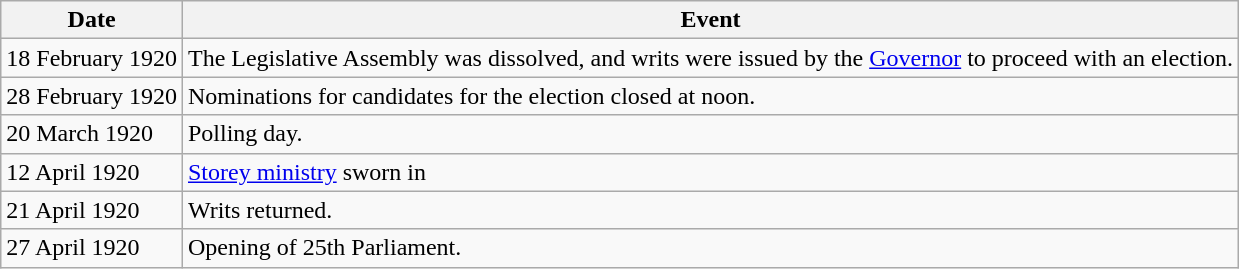<table class="wikitable">
<tr>
<th>Date</th>
<th>Event</th>
</tr>
<tr>
<td>18 February 1920</td>
<td>The Legislative Assembly was dissolved, and writs were issued by the <a href='#'>Governor</a> to proceed with an election.</td>
</tr>
<tr>
<td>28 February 1920</td>
<td>Nominations for candidates for the election closed at noon.</td>
</tr>
<tr>
<td>20 March 1920</td>
<td>Polling day.</td>
</tr>
<tr>
<td>12 April 1920</td>
<td><a href='#'>Storey ministry</a> sworn in</td>
</tr>
<tr>
<td>21 April 1920</td>
<td>Writs returned.</td>
</tr>
<tr>
<td>27 April 1920</td>
<td>Opening of 25th Parliament.</td>
</tr>
</table>
